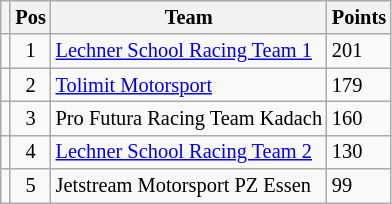<table class="wikitable" style="font-size:85%;">
<tr>
<th></th>
<th>Pos</th>
<th>Team</th>
<th>Points</th>
</tr>
<tr>
<td align=left></td>
<td align=center>1</td>
<td> <a href='#'>Lechner School Racing Team 1</a></td>
<td>201</td>
</tr>
<tr>
<td align=left></td>
<td align=center>2</td>
<td> <a href='#'>Tolimit Motorsport</a></td>
<td>179</td>
</tr>
<tr>
<td align=left></td>
<td align=center>3</td>
<td> Pro Futura Racing Team Kadach</td>
<td>160</td>
</tr>
<tr>
<td align=left></td>
<td align=center>4</td>
<td> <a href='#'>Lechner School Racing Team 2</a></td>
<td>130</td>
</tr>
<tr>
<td align=left></td>
<td align=center>5</td>
<td> Jetstream Motorsport PZ Essen</td>
<td>99</td>
</tr>
</table>
